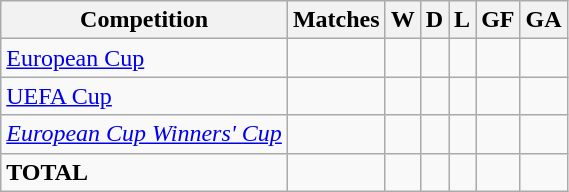<table class="wikitable">
<tr>
<th>Competition</th>
<th>Matches</th>
<th>W</th>
<th>D</th>
<th>L</th>
<th>GF</th>
<th>GA</th>
</tr>
<tr>
<td><a href='#'>European Cup</a></td>
<td></td>
<td></td>
<td></td>
<td></td>
<td></td>
<td></td>
</tr>
<tr>
<td><a href='#'>UEFA Cup</a></td>
<td></td>
<td></td>
<td></td>
<td></td>
<td></td>
<td></td>
</tr>
<tr>
<td><em><a href='#'>European Cup Winners' Cup</a></em></td>
<td></td>
<td></td>
<td></td>
<td></td>
<td></td>
<td></td>
</tr>
<tr>
<td><strong>TOTAL</strong></td>
<td></td>
<td></td>
<td></td>
<td></td>
<td></td>
<td></td>
</tr>
</table>
